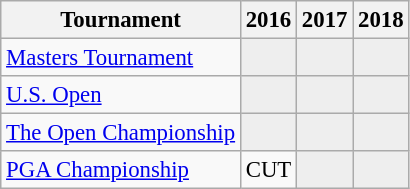<table class="wikitable" style="font-size:95%;text-align:center;">
<tr>
<th>Tournament</th>
<th>2016</th>
<th>2017</th>
<th>2018</th>
</tr>
<tr>
<td align=left><a href='#'>Masters Tournament</a></td>
<td style="background:#eeeeee;"></td>
<td style="background:#eeeeee;"></td>
<td style="background:#eeeeee;"></td>
</tr>
<tr>
<td align=left><a href='#'>U.S. Open</a></td>
<td style="background:#eeeeee;"></td>
<td style="background:#eeeeee;"></td>
<td style="background:#eeeeee;"></td>
</tr>
<tr>
<td align=left><a href='#'>The Open Championship</a></td>
<td style="background:#eeeeee;"></td>
<td style="background:#eeeeee;"></td>
<td style="background:#eeeeee;"></td>
</tr>
<tr>
<td align=left><a href='#'>PGA Championship</a></td>
<td>CUT</td>
<td style="background:#eeeeee;"></td>
<td style="background:#eeeeee;"></td>
</tr>
</table>
